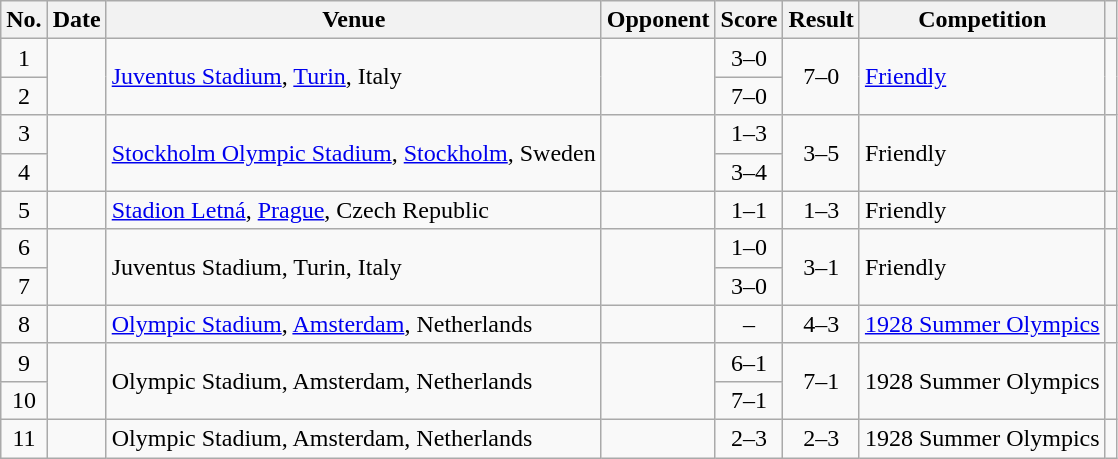<table class="wikitable sortable">
<tr>
<th scope="col">No.</th>
<th scope="col">Date</th>
<th scope="col">Venue</th>
<th scope="col">Opponent</th>
<th scope="col">Score</th>
<th scope="col">Result</th>
<th scope="col">Competition</th>
<th scope="col" class="unsortable"></th>
</tr>
<tr>
<td style="text-align:center">1</td>
<td rowspan="2"></td>
<td rowspan="2"><a href='#'>Juventus Stadium</a>, <a href='#'>Turin</a>, Italy</td>
<td rowspan="2"></td>
<td style="text-align:center">3–0</td>
<td rowspan="2" style="text-align:center">7–0</td>
<td rowspan="2"><a href='#'>Friendly</a></td>
<td rowspan="2"></td>
</tr>
<tr>
<td style="text-align:center">2</td>
<td style="text-align:center">7–0</td>
</tr>
<tr>
<td style="text-align:center">3</td>
<td rowspan="2"></td>
<td rowspan="2"><a href='#'>Stockholm Olympic Stadium</a>, <a href='#'>Stockholm</a>, Sweden</td>
<td rowspan="2"></td>
<td style="text-align:center">1–3</td>
<td rowspan="2" style="text-align:center">3–5</td>
<td rowspan="2">Friendly</td>
<td rowspan="2"></td>
</tr>
<tr>
<td style="text-align:center">4</td>
<td style="text-align:center">3–4</td>
</tr>
<tr>
<td style="text-align:center">5</td>
<td></td>
<td><a href='#'>Stadion Letná</a>, <a href='#'>Prague</a>, Czech Republic</td>
<td></td>
<td style="text-align:center">1–1</td>
<td style="text-align:center">1–3</td>
<td>Friendly</td>
<td></td>
</tr>
<tr>
<td style="text-align:center">6</td>
<td rowspan="2"></td>
<td rowspan="2">Juventus Stadium, Turin, Italy</td>
<td rowspan="2"></td>
<td style="text-align:center">1–0</td>
<td rowspan="2" style="text-align:center">3–1</td>
<td rowspan="2">Friendly</td>
<td rowspan="2"></td>
</tr>
<tr>
<td style="text-align:center">7</td>
<td style="text-align:center">3–0</td>
</tr>
<tr>
<td style="text-align:center">8</td>
<td></td>
<td><a href='#'>Olympic Stadium</a>, <a href='#'>Amsterdam</a>, Netherlands</td>
<td></td>
<td style="text-align:center">–</td>
<td style="text-align:center">4–3</td>
<td><a href='#'>1928 Summer Olympics</a></td>
<td></td>
</tr>
<tr>
<td style="text-align:center">9</td>
<td rowspan="2"></td>
<td rowspan="2">Olympic Stadium, Amsterdam, Netherlands</td>
<td rowspan="2"></td>
<td style="text-align:center">6–1</td>
<td rowspan="2" style="text-align:center">7–1</td>
<td rowspan="2">1928 Summer Olympics</td>
<td rowspan="2"></td>
</tr>
<tr>
<td style="text-align:center">10</td>
<td style="text-align:center">7–1</td>
</tr>
<tr>
<td style="text-align:center">11</td>
<td></td>
<td>Olympic Stadium, Amsterdam, Netherlands</td>
<td></td>
<td style="text-align:center">2–3</td>
<td style="text-align:center">2–3</td>
<td>1928 Summer Olympics</td>
<td></td>
</tr>
</table>
